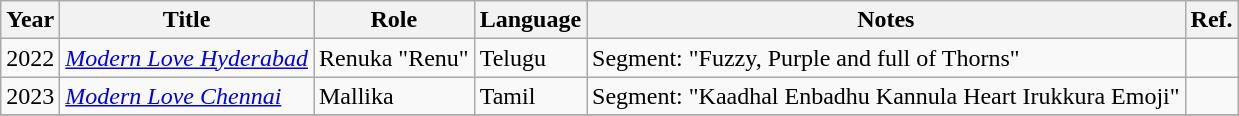<table class="wikitable sortable">
<tr>
<th>Year</th>
<th>Title</th>
<th>Role</th>
<th>Language</th>
<th class="unsortable">Notes</th>
<th class="unsortable">Ref.</th>
</tr>
<tr>
<td>2022</td>
<td><em><a href='#'>Modern Love Hyderabad</a></em></td>
<td>Renuka "Renu"</td>
<td>Telugu</td>
<td>Segment: "Fuzzy, Purple and full of Thorns"</td>
<td></td>
</tr>
<tr>
<td>2023</td>
<td><em><a href='#'>Modern Love Chennai</a></em></td>
<td>Mallika</td>
<td>Tamil</td>
<td>Segment: "Kaadhal Enbadhu Kannula Heart Irukkura Emoji"</td>
<td></td>
</tr>
<tr>
</tr>
</table>
